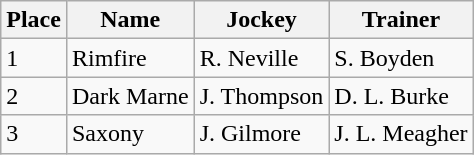<table class="wikitable">
<tr>
<th>Place</th>
<th>Name</th>
<th>Jockey</th>
<th>Trainer</th>
</tr>
<tr>
<td>1</td>
<td>Rimfire</td>
<td>R. Neville</td>
<td>S. Boyden</td>
</tr>
<tr>
<td>2</td>
<td>Dark Marne</td>
<td>J. Thompson</td>
<td>D. L. Burke</td>
</tr>
<tr>
<td>3</td>
<td>Saxony</td>
<td>J. Gilmore</td>
<td>J. L. Meagher</td>
</tr>
</table>
